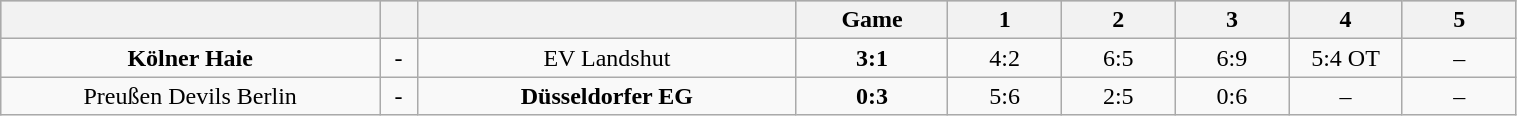<table class="wikitable" width="80%">
<tr style="background-color:#c0c0c0;">
<th style="width:25%;"></th>
<th style="width:2.5%;"></th>
<th style="width:25%;"></th>
<th style="width:10%;">Game</th>
<th style="width:7.5%;">1</th>
<th style="width:7.5%;">2</th>
<th style="width:7.5%;">3</th>
<th style="width:7.5%;">4</th>
<th style="width:7.5%;">5</th>
</tr>
<tr align="center">
<td><strong>Kölner Haie</strong></td>
<td>-</td>
<td>EV Landshut</td>
<td><strong>3:1</strong></td>
<td>4:2</td>
<td>6:5</td>
<td>6:9</td>
<td>5:4 OT</td>
<td>–</td>
</tr>
<tr align="center">
<td>Preußen Devils Berlin</td>
<td>-</td>
<td><strong>Düsseldorfer EG</strong></td>
<td><strong>0:3</strong></td>
<td>5:6</td>
<td>2:5</td>
<td>0:6</td>
<td>–</td>
<td>–</td>
</tr>
</table>
